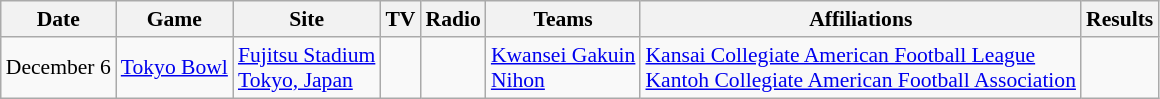<table class="wikitable" style="font-size:90%;">
<tr>
<th>Date</th>
<th>Game</th>
<th>Site</th>
<th>TV</th>
<th>Radio</th>
<th>Teams</th>
<th>Affiliations</th>
<th>Results</th>
</tr>
<tr>
<td rowspan=3 style=white-space:nowrap>December 6</td>
<td><a href='#'>Tokyo Bowl</a></td>
<td><a href='#'>Fujitsu Stadium</a><br><a href='#'>Tokyo, Japan</a></td>
<td></td>
<td></td>
<td><a href='#'>Kwansei Gakuin</a><br><a href='#'>Nihon</a></td>
<td><a href='#'>Kansai Collegiate American Football League</a><br><a href='#'>Kantoh Collegiate American Football Association</a></td>
<td></td>
</tr>
</table>
